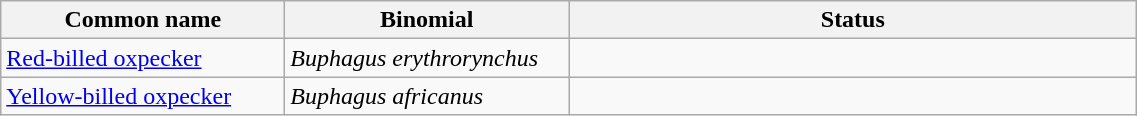<table width=60% class="wikitable">
<tr>
<th width=25%>Common name</th>
<th width=25%>Binomial</th>
<th width=50%>Status</th>
</tr>
<tr>
<td><a href='#'>Red-billed oxpecker</a></td>
<td><em>Buphagus erythrorynchus</em></td>
<td></td>
</tr>
<tr>
<td><a href='#'>Yellow-billed oxpecker</a></td>
<td><em>Buphagus africanus</em></td>
<td></td>
</tr>
</table>
